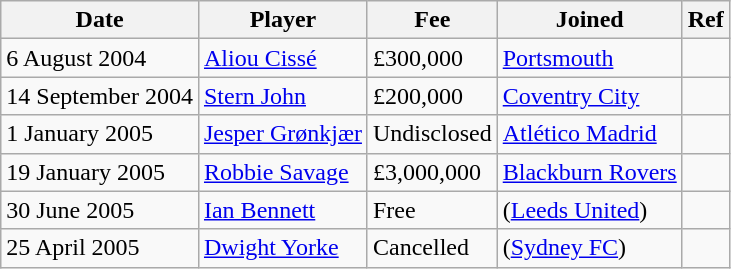<table class="wikitable" style="text-align: left">
<tr>
<th>Date</th>
<th>Player</th>
<th>Fee</th>
<th>Joined</th>
<th>Ref</th>
</tr>
<tr>
<td>6 August 2004</td>
<td><a href='#'>Aliou Cissé</a></td>
<td>£300,000</td>
<td><a href='#'>Portsmouth</a></td>
<td style="text-align: center"></td>
</tr>
<tr>
<td>14 September 2004</td>
<td><a href='#'>Stern John</a></td>
<td>£200,000</td>
<td><a href='#'>Coventry City</a></td>
<td style="text-align: center"></td>
</tr>
<tr>
<td>1 January 2005</td>
<td><a href='#'>Jesper Grønkjær</a></td>
<td>Undisclosed</td>
<td><a href='#'>Atlético Madrid</a></td>
<td style="text-align: center"></td>
</tr>
<tr>
<td>19 January 2005</td>
<td><a href='#'>Robbie Savage</a></td>
<td>£3,000,000</td>
<td><a href='#'>Blackburn Rovers</a></td>
<td style="text-align: center"></td>
</tr>
<tr>
<td>30 June 2005</td>
<td><a href='#'>Ian Bennett</a></td>
<td>Free</td>
<td>(<a href='#'>Leeds United</a>)</td>
<td style="text-align: center"></td>
</tr>
<tr>
<td>25 April 2005</td>
<td><a href='#'>Dwight Yorke</a></td>
<td>Cancelled</td>
<td>(<a href='#'>Sydney FC</a>)</td>
<td style="text-align: center"></td>
</tr>
</table>
